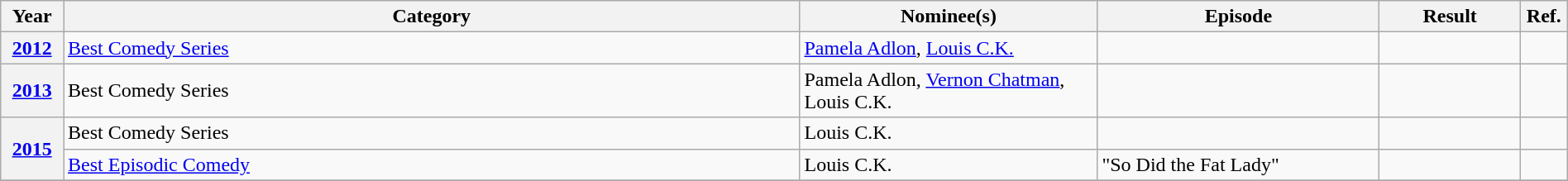<table class="wikitable plainrowheaders" width=100%>
<tr>
<th scope="col" width="4%">Year</th>
<th scope="col" width="47%">Category</th>
<th scope="col" width="19%">Nominee(s)</th>
<th scope="col" width="18%">Episode</th>
<th scope="col" width="9%">Result</th>
<th scope="col" width="3%">Ref.</th>
</tr>
<tr>
<th scope="row"><a href='#'>2012</a></th>
<td><a href='#'>Best Comedy Series</a></td>
<td><a href='#'>Pamela Adlon</a>, <a href='#'>Louis C.K.</a></td>
<td></td>
<td></td>
<td></td>
</tr>
<tr>
<th scope="row"><a href='#'>2013</a></th>
<td>Best Comedy Series</td>
<td>Pamela Adlon, <a href='#'>Vernon Chatman</a>, Louis C.K.</td>
<td></td>
<td></td>
<td></td>
</tr>
<tr>
<th scope="row" rowspan=2><a href='#'>2015</a></th>
<td>Best Comedy Series</td>
<td>Louis C.K.</td>
<td></td>
<td></td>
<td></td>
</tr>
<tr>
<td><a href='#'>Best Episodic Comedy</a></td>
<td>Louis C.K.</td>
<td>"So Did the Fat Lady"</td>
<td></td>
<td></td>
</tr>
<tr>
</tr>
</table>
